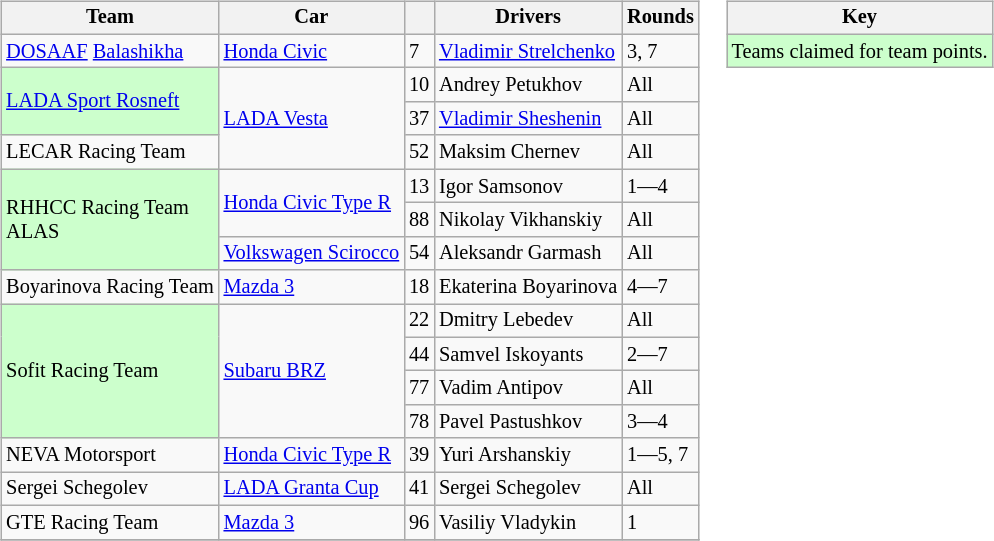<table>
<tr>
<td><br><table class="wikitable" style="font-size: 85%">
<tr>
<th>Team</th>
<th>Car</th>
<th></th>
<th>Drivers</th>
<th>Rounds</th>
</tr>
<tr>
<td><a href='#'>DOSAAF</a> <a href='#'>Balashikha</a></td>
<td><a href='#'>Honda Civic</a></td>
<td>7</td>
<td><a href='#'>Vladimir Strelchenko</a></td>
<td>3, 7</td>
</tr>
<tr>
<td rowspan=2 style="background:#ccffcc;"><a href='#'>LADA Sport Rosneft</a></td>
<td rowspan=3><a href='#'>LADA Vesta</a></td>
<td>10</td>
<td>Andrey Petukhov</td>
<td>All</td>
</tr>
<tr>
<td>37</td>
<td><a href='#'>Vladimir Sheshenin</a></td>
<td>All</td>
</tr>
<tr>
<td>LECAR Racing Team</td>
<td>52</td>
<td>Maksim Chernev</td>
<td>All</td>
</tr>
<tr>
<td rowspan=3 style="background:#ccffcc;">RHHCC Racing Team<br>ALAS</td>
<td rowspan=2><a href='#'>Honda Civic Type R</a></td>
<td>13</td>
<td>Igor Samsonov</td>
<td>1—4</td>
</tr>
<tr>
<td>88</td>
<td>Nikolay Vikhanskiy</td>
<td>All</td>
</tr>
<tr>
<td><a href='#'>Volkswagen Scirocco</a></td>
<td>54</td>
<td>Aleksandr Garmash</td>
<td>All</td>
</tr>
<tr>
<td>Boyarinova Racing Team</td>
<td><a href='#'>Mazda 3</a></td>
<td>18</td>
<td>Ekaterina Boyarinova</td>
<td>4—7</td>
</tr>
<tr>
<td rowspan=4 style="background:#ccffcc;">Sofit Racing Team</td>
<td rowspan=4><a href='#'>Subaru BRZ</a></td>
<td>22</td>
<td>Dmitry Lebedev</td>
<td>All</td>
</tr>
<tr>
<td>44</td>
<td>Samvel Iskoyants</td>
<td>2—7</td>
</tr>
<tr>
<td>77</td>
<td>Vadim Antipov</td>
<td>All</td>
</tr>
<tr>
<td>78</td>
<td>Pavel Pastushkov</td>
<td>3—4</td>
</tr>
<tr>
<td>NEVA Motorsport</td>
<td><a href='#'>Honda Civic Type R</a></td>
<td>39</td>
<td>Yuri Arshanskiy</td>
<td>1—5, 7</td>
</tr>
<tr>
<td>Sergei Schegolev</td>
<td><a href='#'>LADA Granta Cup</a></td>
<td>41</td>
<td>Sergei Schegolev</td>
<td>All</td>
</tr>
<tr>
<td>GTE Racing Team</td>
<td><a href='#'>Mazda 3</a></td>
<td>96</td>
<td>Vasiliy Vladykin</td>
<td>1</td>
</tr>
<tr>
</tr>
</table>
</td>
<td valign="top"><br><table class="wikitable" style="font-size: 85%">
<tr>
<th colspan=2>Key</th>
</tr>
<tr>
<td colspan=2 style="background:#ccffcc;">Teams claimed for team points.</td>
</tr>
</table>
</td>
</tr>
</table>
